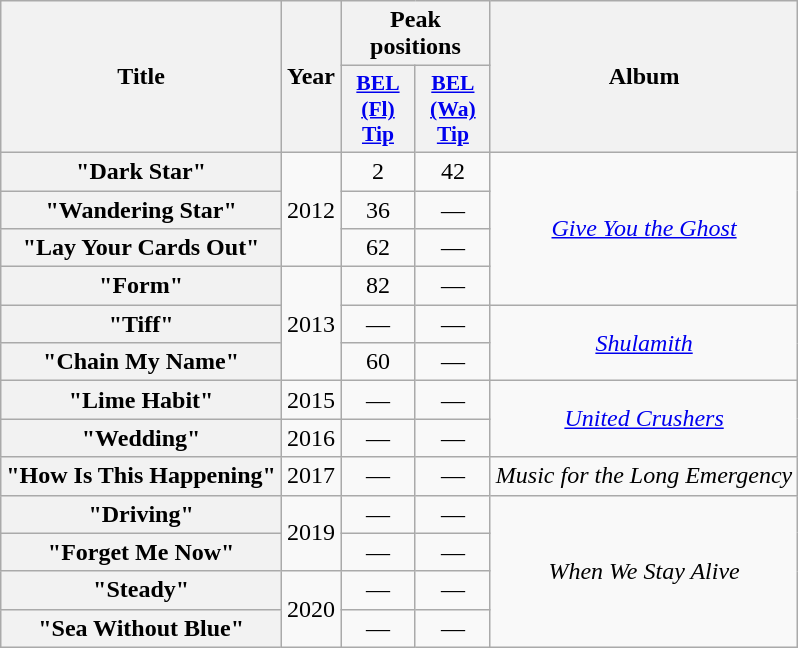<table class="wikitable plainrowheaders" style="text-align:center">
<tr>
<th scope="col" rowspan="2">Title</th>
<th scope="col" rowspan="2">Year</th>
<th scope="col" colspan="2">Peak positions</th>
<th scope="col" rowspan="2">Album</th>
</tr>
<tr>
<th scope="col" style="width:3em;font-size:90%;"><a href='#'>BEL<br>(Fl)<br>Tip</a><br></th>
<th scope="col" style="width:3em;font-size:90%;"><a href='#'>BEL<br>(Wa)<br>Tip</a><br></th>
</tr>
<tr>
<th scope="row">"Dark Star"</th>
<td rowspan=3>2012</td>
<td>2</td>
<td>42</td>
<td rowspan=4><em><a href='#'>Give You the Ghost</a></em></td>
</tr>
<tr>
<th scope="row">"Wandering Star"</th>
<td>36</td>
<td>—</td>
</tr>
<tr>
<th scope="row">"Lay Your Cards Out"</th>
<td>62</td>
<td>—</td>
</tr>
<tr>
<th scope="row">"Form"</th>
<td rowspan=3>2013</td>
<td>82</td>
<td>—</td>
</tr>
<tr>
<th scope="row">"Tiff" </th>
<td>—</td>
<td>—</td>
<td rowspan=2><em><a href='#'>Shulamith</a></em></td>
</tr>
<tr>
<th scope="row">"Chain My Name"</th>
<td>60</td>
<td>—</td>
</tr>
<tr>
<th scope="row">"Lime Habit"</th>
<td>2015</td>
<td>—</td>
<td>—</td>
<td rowspan=2><em><a href='#'>United Crushers</a></em></td>
</tr>
<tr>
<th scope="row">"Wedding"</th>
<td>2016</td>
<td>—</td>
<td>—</td>
</tr>
<tr>
<th scope="row">"How Is This Happening"</th>
<td>2017</td>
<td>—</td>
<td>—</td>
<td><em>Music for the Long Emergency</em></td>
</tr>
<tr>
<th scope="row">"Driving"</th>
<td rowspan=2>2019</td>
<td>—</td>
<td>—</td>
<td rowspan=4><em>When We Stay Alive</em></td>
</tr>
<tr>
<th scope="row">"Forget Me Now"</th>
<td>—</td>
<td>—</td>
</tr>
<tr>
<th scope="row">"Steady"</th>
<td rowspan=2>2020</td>
<td>—</td>
<td>—</td>
</tr>
<tr>
<th scope="row">"Sea Without Blue"</th>
<td>—</td>
<td>—</td>
</tr>
</table>
